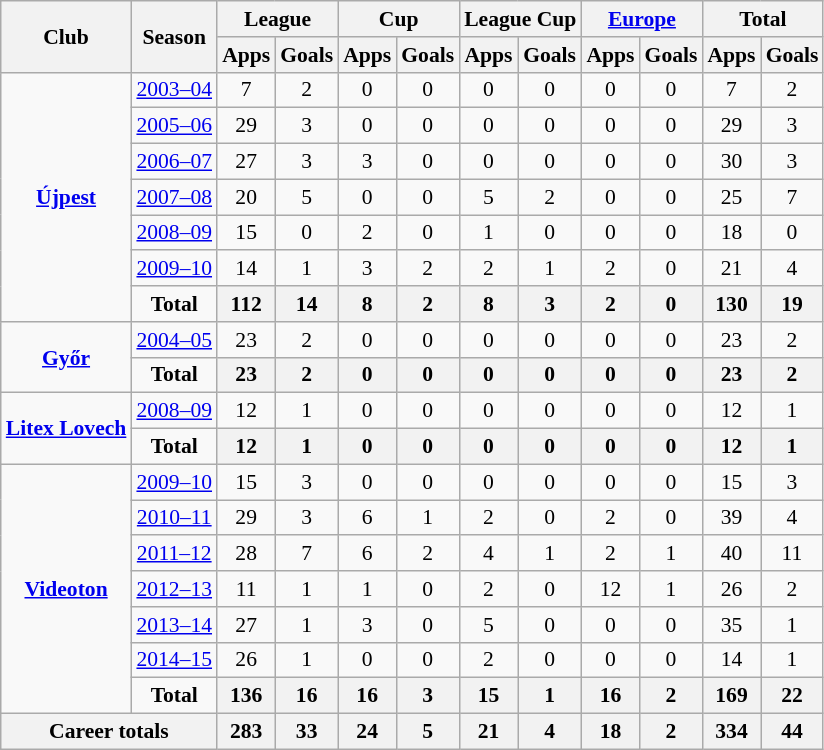<table class="wikitable" style="font-size:90%; text-align: center;">
<tr>
<th rowspan="2">Club</th>
<th rowspan="2">Season</th>
<th colspan="2">League</th>
<th colspan="2">Cup</th>
<th colspan="2">League Cup</th>
<th colspan="2"><a href='#'>Europe</a></th>
<th colspan="2">Total</th>
</tr>
<tr>
<th>Apps</th>
<th>Goals</th>
<th>Apps</th>
<th>Goals</th>
<th>Apps</th>
<th>Goals</th>
<th>Apps</th>
<th>Goals</th>
<th>Apps</th>
<th>Goals</th>
</tr>
<tr>
<td rowspan="7" align=center valign=center><strong><a href='#'>Újpest</a></strong></td>
<td !colspan="2"><a href='#'>2003–04</a></td>
<td>7</td>
<td>2</td>
<td>0</td>
<td>0</td>
<td>0</td>
<td>0</td>
<td>0</td>
<td>0</td>
<td>7</td>
<td>2</td>
</tr>
<tr>
<td !colspan="2"><a href='#'>2005–06</a></td>
<td>29</td>
<td>3</td>
<td>0</td>
<td>0</td>
<td>0</td>
<td>0</td>
<td>0</td>
<td>0</td>
<td>29</td>
<td>3</td>
</tr>
<tr>
<td !colspan="2"><a href='#'>2006–07</a></td>
<td>27</td>
<td>3</td>
<td>3</td>
<td>0</td>
<td>0</td>
<td>0</td>
<td>0</td>
<td>0</td>
<td>30</td>
<td>3</td>
</tr>
<tr>
<td !colspan="2"><a href='#'>2007–08</a></td>
<td>20</td>
<td>5</td>
<td>0</td>
<td>0</td>
<td>5</td>
<td>2</td>
<td>0</td>
<td>0</td>
<td>25</td>
<td>7</td>
</tr>
<tr>
<td !colspan="2"><a href='#'>2008–09</a></td>
<td>15</td>
<td>0</td>
<td>2</td>
<td>0</td>
<td>1</td>
<td>0</td>
<td>0</td>
<td>0</td>
<td>18</td>
<td>0</td>
</tr>
<tr>
<td !colspan="2"><a href='#'>2009–10</a></td>
<td>14</td>
<td>1</td>
<td>3</td>
<td>2</td>
<td>2</td>
<td>1</td>
<td>2</td>
<td>0</td>
<td>21</td>
<td>4</td>
</tr>
<tr>
<td !colspan="2"><strong>Total</strong></td>
<th>112</th>
<th>14</th>
<th>8</th>
<th>2</th>
<th>8</th>
<th>3</th>
<th>2</th>
<th>0</th>
<th>130</th>
<th>19</th>
</tr>
<tr>
<td rowspan="2" align=center valign=center><strong><a href='#'>Győr</a></strong></td>
<td !colspan="2"><a href='#'>2004–05</a></td>
<td>23</td>
<td>2</td>
<td>0</td>
<td>0</td>
<td>0</td>
<td>0</td>
<td>0</td>
<td>0</td>
<td>23</td>
<td>2</td>
</tr>
<tr>
<td !colspan="2"><strong>Total</strong></td>
<th>23</th>
<th>2</th>
<th>0</th>
<th>0</th>
<th>0</th>
<th>0</th>
<th>0</th>
<th>0</th>
<th>23</th>
<th>2</th>
</tr>
<tr>
<td rowspan="2" align=center valign=center><strong><a href='#'>Litex Lovech</a></strong></td>
<td !colspan="2"><a href='#'>2008–09</a></td>
<td>12</td>
<td>1</td>
<td>0</td>
<td>0</td>
<td>0</td>
<td>0</td>
<td>0</td>
<td>0</td>
<td>12</td>
<td>1</td>
</tr>
<tr>
<td !colspan="2"><strong>Total</strong></td>
<th>12</th>
<th>1</th>
<th>0</th>
<th>0</th>
<th>0</th>
<th>0</th>
<th>0</th>
<th>0</th>
<th>12</th>
<th>1</th>
</tr>
<tr>
<td rowspan="7" align=center valign=center><strong><a href='#'>Videoton</a></strong></td>
<td !colspan="2"><a href='#'>2009–10</a></td>
<td>15</td>
<td>3</td>
<td>0</td>
<td>0</td>
<td>0</td>
<td>0</td>
<td>0</td>
<td>0</td>
<td>15</td>
<td>3</td>
</tr>
<tr>
<td !colspan="2"><a href='#'>2010–11</a></td>
<td>29</td>
<td>3</td>
<td>6</td>
<td>1</td>
<td>2</td>
<td>0</td>
<td>2</td>
<td>0</td>
<td>39</td>
<td>4</td>
</tr>
<tr>
<td !colspan="2"><a href='#'>2011–12</a></td>
<td>28</td>
<td>7</td>
<td>6</td>
<td>2</td>
<td>4</td>
<td>1</td>
<td>2</td>
<td>1</td>
<td>40</td>
<td>11</td>
</tr>
<tr>
<td !colspan="2"><a href='#'>2012–13</a></td>
<td>11</td>
<td>1</td>
<td>1</td>
<td>0</td>
<td>2</td>
<td>0</td>
<td>12</td>
<td>1</td>
<td>26</td>
<td>2</td>
</tr>
<tr>
<td !colspan="2"><a href='#'>2013–14</a></td>
<td>27</td>
<td>1</td>
<td>3</td>
<td>0</td>
<td>5</td>
<td>0</td>
<td>0</td>
<td>0</td>
<td>35</td>
<td>1</td>
</tr>
<tr>
<td !colspan="2"><a href='#'>2014–15</a></td>
<td>26</td>
<td>1</td>
<td>0</td>
<td>0</td>
<td>2</td>
<td>0</td>
<td>0</td>
<td>0</td>
<td>14</td>
<td>1</td>
</tr>
<tr>
<td !colspan="2"><strong>Total</strong></td>
<th>136</th>
<th>16</th>
<th>16</th>
<th>3</th>
<th>15</th>
<th>1</th>
<th>16</th>
<th>2</th>
<th>169</th>
<th>22</th>
</tr>
<tr>
<th colspan="2">Career totals</th>
<th>283</th>
<th>33</th>
<th>24</th>
<th>5</th>
<th>21</th>
<th>4</th>
<th>18</th>
<th>2</th>
<th>334</th>
<th>44</th>
</tr>
</table>
